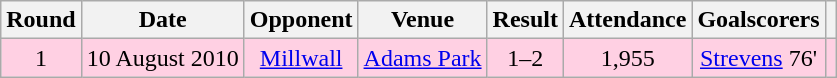<table class="wikitable" style="text-align:center;">
<tr>
<th>Round</th>
<th>Date</th>
<th>Opponent</th>
<th>Venue</th>
<th>Result</th>
<th>Attendance</th>
<th>Goalscorers</th>
<th></th>
</tr>
<tr style="background-color: #ffd0e3;">
<td>1</td>
<td>10 August 2010</td>
<td><a href='#'>Millwall</a></td>
<td><a href='#'>Adams Park</a></td>
<td>1–2</td>
<td>1,955</td>
<td><a href='#'>Strevens</a> 76'</td>
<td></td>
</tr>
</table>
